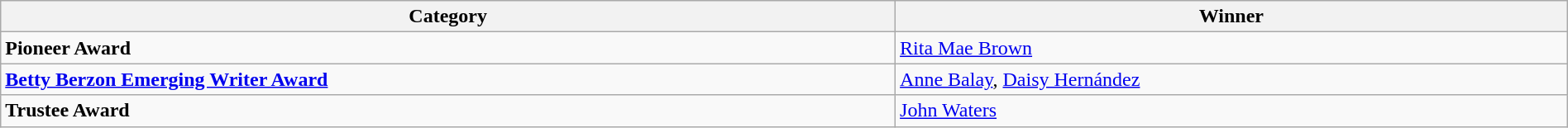<table class="wikitable" width="100%">
<tr>
<th>Category</th>
<th>Winner</th>
</tr>
<tr>
<td><strong>Pioneer Award</strong></td>
<td><a href='#'>Rita Mae Brown</a></td>
</tr>
<tr>
<td><strong><a href='#'>Betty Berzon Emerging Writer Award</a></strong></td>
<td><a href='#'>Anne Balay</a>, <a href='#'>Daisy Hernández</a></td>
</tr>
<tr>
<td><strong>Trustee Award</strong></td>
<td><a href='#'>John Waters</a></td>
</tr>
</table>
